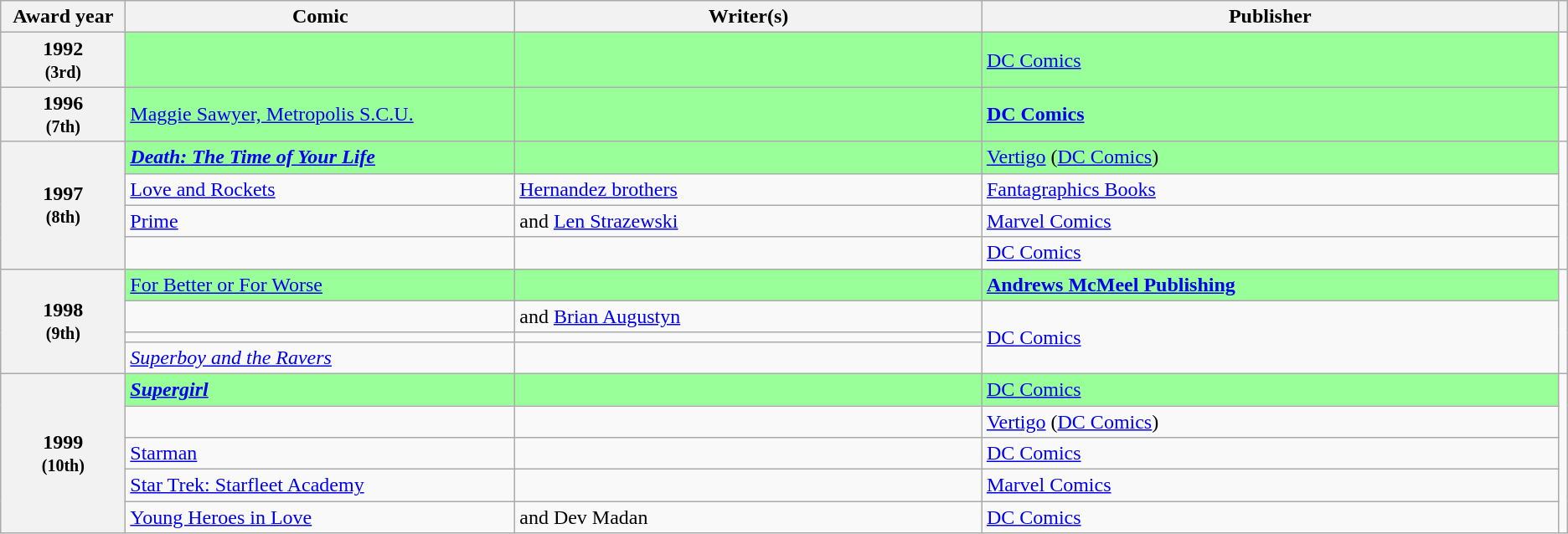<table class="wikitable sortable">
<tr>
<th scope="col" style="width:8%;">Award year</th>
<th scope="col" style="width:25%;">Comic</th>
<th scope="col" style="width:30%;">Writer(s)</th>
<th scope="col" style="width:70%;">Publisher</th>
<th scope="col" style="width:2%;" class="unsortable"></th>
</tr>
<tr>
<th scope="row" style="text-align:center">1992<br><small>(3rd)</small></th>
<td style="background:#99ff99;"><strong><em><em> <strong></td>
<td style="background:#99ff99;"></strong><strong></td>
<td style="background:#99ff99;"></strong><a href='#'>DC Comics</a><strong></td>
<td align=center><br><br></td>
</tr>
<tr>
<th scope="row" style="text-align:center">1996<br><small>(7th)</small></th>
<td style="background:#99ff99;"></em></strong><a href='#'>Maggie Sawyer, Metropolis S.C.U.</a></em> </strong></td>
<td style="background:#99ff99;"><strong></strong></td>
<td style="background:#99ff99;"><strong><a href='#'>DC Comics</a></strong></td>
<td align=center><br></td>
</tr>
<tr>
<th scope="rowgroup" rowspan="4" style="text-align:center">1997<br><small>(8th)</small></th>
<td style="background:#99ff99;"><strong><em><a href='#'>Death: The Time of Your Life</a><em> <strong></td>
<td style="background:#99ff99;"></strong><strong></td>
<td style="background:#99ff99;"></strong><a href='#'>Vertigo</a> (<a href='#'>DC Comics</a>)<strong></td>
<td rowspan="4" align=center><br></td>
</tr>
<tr>
<td></em><a href='#'>Love and Rockets</a><em></td>
<td><a href='#'>Hernandez brothers</a></td>
<td><a href='#'>Fantagraphics Books</a></td>
</tr>
<tr>
<td></em><a href='#'>Prime</a><em></td>
<td> and <a href='#'>Len Strazewski</a></td>
<td><a href='#'>Marvel Comics</a></td>
</tr>
<tr>
<td></em><em></td>
<td></td>
<td><a href='#'>DC Comics</a></td>
</tr>
<tr>
<th scope="rowgroup" rowspan="4" style="text-align:center">1998<br><small>(9th)</small></th>
<td style="background:#99ff99;"></em></strong><a href='#'>For Better or For Worse</a></em> </strong></td>
<td style="background:#99ff99;"><strong></strong></td>
<td style="background:#99ff99;"><strong><a href='#'>Andrews McMeel Publishing</a></strong></td>
<td rowspan="4" align=center><br><br></td>
</tr>
<tr>
<td><em></em></td>
<td> and <a href='#'>Brian Augustyn</a></td>
<td rowspan="3"><a href='#'>DC Comics</a></td>
</tr>
<tr>
<td><em></em></td>
<td></td>
</tr>
<tr>
<td><em><a href='#'>Superboy and the Ravers</a></em></td>
<td></td>
</tr>
<tr>
<th scope="rowgroup" rowspan="5" style="text-align:center">1999<br><small>(10th)</small></th>
<td style="background:#99ff99;"><strong><em><a href='#'>Supergirl</a><em> <strong></td>
<td style="background:#99ff99;"></strong><strong></td>
<td style="background:#99ff99;"></strong><a href='#'>DC Comics</a><strong></td>
<td rowspan="5" align=center><br></td>
</tr>
<tr>
<td></em><em></td>
<td></td>
<td><a href='#'>Vertigo</a> (<a href='#'>DC Comics</a>)</td>
</tr>
<tr>
<td></em><a href='#'>Starman</a><em></td>
<td></td>
<td><a href='#'>DC Comics</a></td>
</tr>
<tr>
<td></em><a href='#'>Star Trek: Starfleet Academy</a><em></td>
<td></td>
<td><a href='#'>Marvel Comics</a></td>
</tr>
<tr>
<td></em><a href='#'>Young Heroes in Love</a><em></td>
<td> and Dev Madan</td>
<td><a href='#'>DC Comics</a></td>
</tr>
</table>
